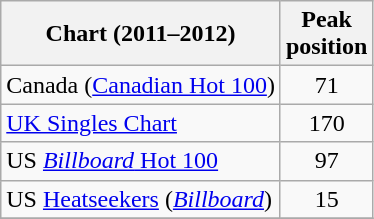<table class="wikitable sortable">
<tr>
<th scope="col">Chart (2011–2012)</th>
<th scope="col">Peak<br>position</th>
</tr>
<tr>
<td>Canada (<a href='#'>Canadian Hot 100</a>)</td>
<td style="text-align:center;">71</td>
</tr>
<tr>
<td><a href='#'>UK Singles Chart</a></td>
<td style="text-align:center;">170</td>
</tr>
<tr>
<td>US <a href='#'><em>Billboard</em> Hot 100</a></td>
<td style="text-align:center;">97</td>
</tr>
<tr>
<td>US <a href='#'>Heatseekers</a> (<em><a href='#'>Billboard</a></em>)</td>
<td style="text-align:center;">15</td>
</tr>
<tr>
</tr>
</table>
